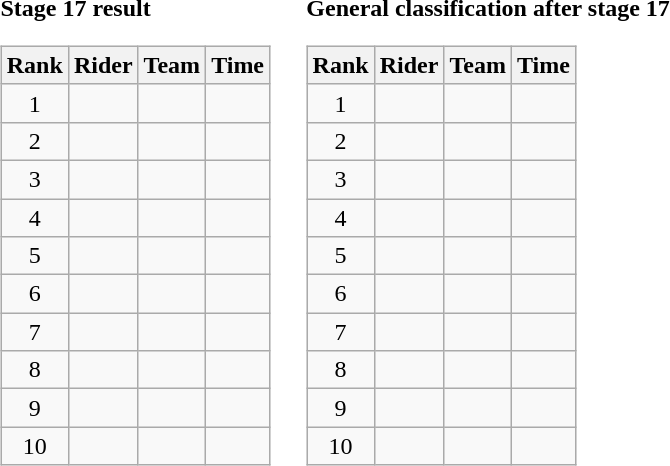<table>
<tr>
<td><strong>Stage 17 result</strong><br><table class="wikitable">
<tr>
<th scope="col">Rank</th>
<th scope="col">Rider</th>
<th scope="col">Team</th>
<th scope="col">Time</th>
</tr>
<tr>
<td style="text-align:center;">1</td>
<td></td>
<td></td>
<td style="text-align:right;"></td>
</tr>
<tr>
<td style="text-align:center;">2</td>
<td></td>
<td></td>
<td style="text-align:right;"></td>
</tr>
<tr>
<td style="text-align:center;">3</td>
<td> </td>
<td></td>
<td style="text-align:right;"></td>
</tr>
<tr>
<td style="text-align:center;">4</td>
<td></td>
<td></td>
<td style="text-align:right;"></td>
</tr>
<tr>
<td style="text-align:center;">5</td>
<td></td>
<td></td>
<td style="text-align:right;"></td>
</tr>
<tr>
<td style="text-align:center;">6</td>
<td></td>
<td></td>
<td style="text-align:right;"></td>
</tr>
<tr>
<td style="text-align:center;">7</td>
<td></td>
<td></td>
<td style="text-align:right;"></td>
</tr>
<tr>
<td style="text-align:center;">8</td>
<td></td>
<td></td>
<td style="text-align:right;"></td>
</tr>
<tr>
<td style="text-align:center;">9</td>
<td></td>
<td></td>
<td style="text-align:right;"></td>
</tr>
<tr>
<td style="text-align:center;">10</td>
<td></td>
<td></td>
<td style="text-align:right;"></td>
</tr>
</table>
</td>
<td></td>
<td><strong>General classification after stage 17</strong><br><table class="wikitable">
<tr>
<th scope="col">Rank</th>
<th scope="col">Rider</th>
<th scope="col">Team</th>
<th scope="col">Time</th>
</tr>
<tr>
<td style="text-align:center;">1</td>
<td> </td>
<td></td>
<td style="text-align:right;"></td>
</tr>
<tr>
<td style="text-align:center;">2</td>
<td></td>
<td></td>
<td style="text-align:right;"></td>
</tr>
<tr>
<td style="text-align:center;">3</td>
<td> </td>
<td></td>
<td style="text-align:right;"></td>
</tr>
<tr>
<td style="text-align:center;">4</td>
<td> </td>
<td></td>
<td style="text-align:right;"></td>
</tr>
<tr>
<td style="text-align:center;">5</td>
<td></td>
<td></td>
<td style="text-align:right;"></td>
</tr>
<tr>
<td style="text-align:center;">6</td>
<td></td>
<td></td>
<td style="text-align:right;"></td>
</tr>
<tr>
<td style="text-align:center;">7</td>
<td> </td>
<td></td>
<td style="text-align:right;"></td>
</tr>
<tr>
<td style="text-align:center;">8</td>
<td></td>
<td></td>
<td style="text-align:right;"></td>
</tr>
<tr>
<td style="text-align:center;">9</td>
<td></td>
<td></td>
<td style="text-align:right;"></td>
</tr>
<tr>
<td style="text-align:center;">10</td>
<td></td>
<td></td>
<td style="text-align:right;"></td>
</tr>
</table>
</td>
</tr>
</table>
